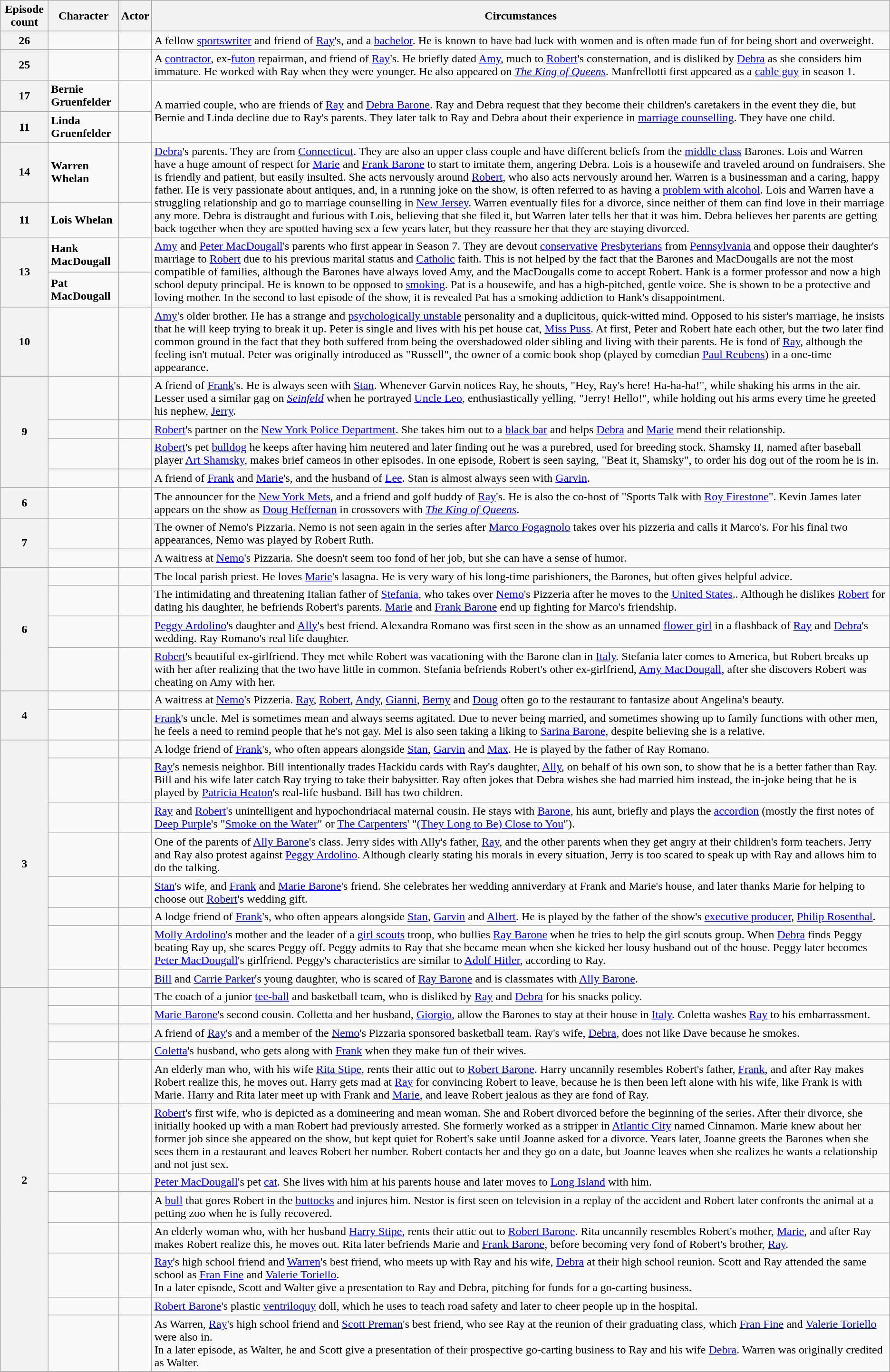<table class="wikitable plainrowheaders" style="font-size:100%">
<tr>
<th scope="col">Episode count</th>
<th scope="col">Character</th>
<th scope="col">Actor</th>
<th scope="col">Circumstances</th>
</tr>
<tr>
<th scope="row">26</th>
<td></td>
<td></td>
<td>A fellow <a href='#'>sportswriter</a> and friend of <a href='#'>Ray</a>'s, and a <a href='#'>bachelor</a>. He is known to have bad luck with women and is often made fun of for being short and overweight.</td>
</tr>
<tr>
<th scope="row">25</th>
<td></td>
<td></td>
<td>A <a href='#'>contractor</a>, ex-<a href='#'>futon</a> repairman, and friend of <a href='#'>Ray</a>'s. He briefly dated <a href='#'>Amy</a>, much to <a href='#'>Robert</a>'s consternation, and is disliked by <a href='#'>Debra</a> as she considers him immature. He worked with Ray when they were younger. He also appeared on <em><a href='#'>The King of Queens</a></em>. Manfrellotti first appeared as a <a href='#'>cable guy</a> in season 1.</td>
</tr>
<tr>
<th scope="row">17</th>
<td><strong>Bernie Gruenfelder</strong></td>
<td></td>
<td rowspan="2">A married couple, who are friends of <a href='#'>Ray</a> and <a href='#'>Debra Barone</a>. Ray and Debra request that they become their children's caretakers in the event they die, but Bernie and Linda decline due to Ray's parents. They later talk to Ray and Debra about their experience in <a href='#'>marriage counselling</a>. They have one child.</td>
</tr>
<tr>
<th scope="row">11</th>
<td><strong>Linda Gruenfelder</strong></td>
<td></td>
</tr>
<tr>
<th scope="row">14</th>
<td><strong>Warren Whelan</strong></td>
<td></td>
<td rowspan="2"><a href='#'>Debra</a>'s parents. They are from <a href='#'>Connecticut</a>. They are also an upper class couple and have different beliefs from the <a href='#'>middle class</a> Barones. Lois and Warren have a huge amount of respect for <a href='#'>Marie</a> and <a href='#'>Frank Barone</a> to start to imitate them, angering Debra. Lois is a housewife and traveled around on fundraisers. She is friendly and patient, but easily insulted. She acts nervously around <a href='#'>Robert</a>, who also acts nervously around her. Warren is a businessman and a caring, happy father. He is very passionate about antiques, and, in a running joke on the show, is often referred to as having a <a href='#'>problem with alcohol</a>. Lois and Warren have a struggling relationship and go to marriage counselling in <a href='#'>New Jersey</a>. Warren eventually files for a divorce, since neither of them can find love in their marriage any more. Debra is distraught and furious with Lois, believing that she filed it, but Warren later tells her that it was him. Debra believes her parents are getting back together when they are spotted having sex a few years later, but they reassure her that they are staying divorced.</td>
</tr>
<tr>
<th scope="row">11</th>
<td><strong>Lois Whelan</strong></td>
<td></td>
</tr>
<tr>
<th scope="row" rowspan="2">13</th>
<td><strong>Hank MacDougall</strong></td>
<td></td>
<td rowspan="2"><a href='#'>Amy</a> and <a href='#'>Peter MacDougall</a>'s parents who first appear in Season 7. They are devout <a href='#'>conservative</a> <a href='#'>Presbyterians</a> from <a href='#'>Pennsylvania</a> and oppose their daughter's marriage to <a href='#'>Robert</a> due to his previous marital status and <a href='#'>Catholic</a> faith. This is not helped by the fact that the Barones and MacDougalls are not the most compatible of families, although the Barones have always loved Amy, and the MacDougalls come to accept Robert. Hank is a former professor and now a high school deputy principal. He is known to be opposed to <a href='#'>smoking</a>. Pat is a housewife, and has a high-pitched, gentle voice. She is shown to be a protective and loving mother. In the second to last episode of the show, it is revealed Pat has a smoking addiction to Hank's disappointment.</td>
</tr>
<tr>
<td><strong>Pat MacDougall</strong></td>
<td></td>
</tr>
<tr>
<th scope="row">10</th>
<td></td>
<td></td>
<td><a href='#'>Amy</a>'s older brother. He has a strange and <a href='#'>psychologically unstable</a> personality and a duplicitous, quick-witted mind. Opposed to his sister's marriage, he insists that he will keep trying to break it up. Peter is single and lives with his pet house cat, <a href='#'>Miss Puss</a>. At first, Peter and Robert hate each other, but the two later find common ground in the fact that they both suffered from being the overshadowed older sibling and living with their parents. He is fond of <a href='#'>Ray</a>, although the feeling isn't mutual. Peter was originally introduced as "Russell", the owner of a comic book shop (played by comedian <a href='#'>Paul Reubens</a>) in a one-time appearance.</td>
</tr>
<tr>
<th scope="row" rowspan="4">9</th>
<td></td>
<td></td>
<td>A friend of <a href='#'>Frank</a>'s. He is always seen with <a href='#'>Stan</a>. Whenever Garvin notices Ray, he shouts, "Hey, Ray's here! Ha-ha-ha!", while shaking his arms in the air. Lesser used a similar gag on <em><a href='#'>Seinfeld</a></em> when he portrayed <a href='#'>Uncle Leo</a>, enthusiastically yelling, "Jerry! Hello!", while holding out his arms every time he greeted his nephew, <a href='#'>Jerry</a>.</td>
</tr>
<tr>
<td></td>
<td></td>
<td><a href='#'>Robert</a>'s partner on the <a href='#'>New York Police Department</a>. She takes him out to a <a href='#'>black bar</a> and helps <a href='#'>Debra</a> and <a href='#'>Marie</a> mend their relationship.</td>
</tr>
<tr>
<td></td>
<td></td>
<td><a href='#'>Robert</a>'s pet <a href='#'>bulldog</a> he keeps after having him neutered and later finding out he was a purebred, used for breeding stock. Shamsky II, named after baseball player <a href='#'>Art Shamsky</a>, makes brief cameos in other episodes. In one episode, Robert is seen saying, "Beat it, Shamsky", to order his dog out of the room he is in.</td>
</tr>
<tr>
<td></td>
<td></td>
<td>A friend of <a href='#'>Frank</a> and <a href='#'>Marie</a>'s, and the husband of <a href='#'>Lee</a>. Stan is almost always seen with <a href='#'>Garvin</a>.</td>
</tr>
<tr>
<th scope="row">6</th>
<td></td>
<td></td>
<td>The announcer for the <a href='#'>New York Mets</a>, and a friend and golf buddy of <a href='#'>Ray</a>'s. He is also the co-host of "Sports Talk with <a href='#'>Roy Firestone</a>". Kevin James later appears on the show as <a href='#'>Doug Heffernan</a> in crossovers with <em><a href='#'>The King of Queens</a></em>.</td>
</tr>
<tr>
<th scope="row" rowspan="2">7</th>
<td></td>
<td></td>
<td>The owner of Nemo's Pizzaria. Nemo is not seen again in the series after <a href='#'>Marco Fogagnolo</a> takes over his pizzeria and calls it Marco's. For his final two appearances, Nemo was played by Robert Ruth.</td>
</tr>
<tr>
<td></td>
<td></td>
<td>A waitress at <a href='#'>Nemo</a>'s Pizzaria. She doesn't seem too fond of her job, but she can have a sense of humor.</td>
</tr>
<tr>
<th scope="row" rowspan="4">6</th>
<td></td>
<td></td>
<td>The local parish priest. He loves <a href='#'>Marie</a>'s lasagna. He is very wary of his long-time parishioners, the Barones, but often gives helpful advice.</td>
</tr>
<tr>
<td></td>
<td></td>
<td>The intimidating and threatening Italian father of <a href='#'>Stefania</a>, who takes over <a href='#'>Nemo</a>'s Pizzeria after he moves to the <a href='#'>United States</a>.. Although he dislikes <a href='#'>Robert</a> for dating his daughter, he befriends Robert's parents. <a href='#'>Marie</a> and <a href='#'>Frank Barone</a> end up fighting for Marco's friendship.</td>
</tr>
<tr>
<td></td>
<td></td>
<td><a href='#'>Peggy Ardolino</a>'s daughter and <a href='#'>Ally</a>'s best friend. Alexandra Romano was first seen in the show as an unnamed <a href='#'>flower girl</a> in a flashback of <a href='#'>Ray</a> and <a href='#'>Debra</a>'s wedding. Ray Romano's real life daughter.</td>
</tr>
<tr>
<td></td>
<td></td>
<td><a href='#'>Robert</a>'s beautiful ex-girlfriend. They met while Robert was vacationing with the Barone clan in <a href='#'>Italy</a>. Stefania later comes to America, but Robert breaks up with her after realizing that the two have little in common. Stefania befriends Robert's other ex-girlfriend, <a href='#'>Amy MacDougall</a>, after she discovers Robert was cheating on Amy with her.</td>
</tr>
<tr>
<th scope="row" rowspan="2">4</th>
<td></td>
<td></td>
<td>A waitress at <a href='#'>Nemo</a>'s Pizzeria. <a href='#'>Ray</a>, <a href='#'>Robert</a>, <a href='#'>Andy</a>, <a href='#'>Gianni</a>, <a href='#'>Berny</a> and <a href='#'>Doug</a> often go to the restaurant to fantasize about Angelina's beauty.</td>
</tr>
<tr>
<td></td>
<td></td>
<td><a href='#'>Frank</a>'s uncle. Mel is sometimes mean and always seems agitated. Due to never being married, and sometimes showing up to family functions with other men, he feels a need to remind people that he's not gay. Mel is also seen taking a liking to <a href='#'>Sarina Barone</a>, despite believing she is a relative.</td>
</tr>
<tr>
<th scope="row" rowspan="8">3</th>
<td></td>
<td></td>
<td>A lodge friend of <a href='#'>Frank</a>'s, who often appears alongside <a href='#'>Stan</a>, <a href='#'>Garvin</a> and <a href='#'>Max</a>. He is played by the father of Ray Romano.</td>
</tr>
<tr>
<td></td>
<td></td>
<td><a href='#'>Ray</a>'s nemesis neighbor. Bill intentionally trades Hackidu cards with Ray's daughter, <a href='#'>Ally</a>, on behalf of his own son, to show that he is a better father than Ray. Bill and his wife later catch Ray trying to take their babysitter. Ray often jokes that Debra wishes she had married him instead, the in-joke being that he is played by <a href='#'>Patricia Heaton</a>'s real-life husband. Bill has two children.</td>
</tr>
<tr>
<td></td>
<td></td>
<td><a href='#'>Ray</a> and <a href='#'>Robert</a>'s unintelligent and hypochondriacal maternal cousin. He stays with <a href='#'>Barone</a>, his aunt, briefly and plays the <a href='#'>accordion</a> (mostly the first notes of <a href='#'>Deep Purple</a>'s "<a href='#'>Smoke on the Water</a>" or <a href='#'>The Carpenters</a>' "<a href='#'>(They Long to Be) Close to You</a>").</td>
</tr>
<tr>
<td></td>
<td></td>
<td>One of the parents of <a href='#'>Ally Barone</a>'s class. Jerry sides with Ally's father, <a href='#'>Ray</a>, and the other parents when they get angry at their children's form teachers. Jerry and Ray also protest against <a href='#'>Peggy Ardolino</a>. Although clearly stating his morals in every situation, Jerry is too scared to speak up with Ray and allows him to do the talking.</td>
</tr>
<tr>
<td></td>
<td></td>
<td><a href='#'>Stan</a>'s wife, and <a href='#'>Frank</a> and <a href='#'>Marie Barone</a>'s friend. She celebrates her wedding anniverdary at Frank and Marie's house, and later thanks Marie for helping to choose out <a href='#'>Robert</a>'s wedding gift.</td>
</tr>
<tr>
<td></td>
<td></td>
<td>A lodge friend of <a href='#'>Frank</a>'s, who often appears alongside <a href='#'>Stan</a>, <a href='#'>Garvin</a> and <a href='#'>Albert</a>. He is played by the father of the show's <a href='#'>executive producer</a>, <a href='#'>Philip Rosenthal</a>.</td>
</tr>
<tr>
<td></td>
<td></td>
<td><a href='#'>Molly Ardolino</a>'s mother and the leader of a <a href='#'>girl scouts</a> troop, who bullies <a href='#'>Ray Barone</a> when he tries to help the girl scouts group. When <a href='#'>Debra</a> finds Peggy beating Ray up, she scares Peggy off. Peggy admits to Ray that she became mean when she kicked her lousy husband out of the house. Peggy later becomes <a href='#'>Peter MacDougall</a>'s girlfriend. Peggy's characteristics are similar to <a href='#'>Adolf Hitler</a>, according to Ray.</td>
</tr>
<tr>
<td></td>
<td></td>
<td><a href='#'>Bill</a> and <a href='#'>Carrie Parker</a>'s young daughter, who is scared of <a href='#'>Ray Barone</a> and is classmates with <a href='#'>Ally Barone</a>.</td>
</tr>
<tr>
<th scope="row" rowspan="12">2</th>
<td></td>
<td></td>
<td>The coach of a junior <a href='#'>tee-ball</a> and basketball team, who is disliked by <a href='#'>Ray</a> and <a href='#'>Debra</a> for his snacks policy.</td>
</tr>
<tr>
<td></td>
<td></td>
<td><a href='#'>Marie Barone</a>'s second cousin. Colletta and her husband, <a href='#'>Giorgio</a>, allow the Barones to stay at their house in <a href='#'>Italy</a>. Coletta washes <a href='#'>Ray</a> to his embarrassment.</td>
</tr>
<tr>
<td></td>
<td></td>
<td>A friend of <a href='#'>Ray</a>'s and a member of the <a href='#'>Nemo</a>'s Pizzaria sponsored basketball team. Ray's wife, <a href='#'>Debra</a>, does not like Dave because he smokes.</td>
</tr>
<tr>
<td></td>
<td></td>
<td><a href='#'>Coletta</a>'s husband, who gets along with <a href='#'>Frank</a> when they make fun of their wives.</td>
</tr>
<tr>
<td></td>
<td></td>
<td>An elderly man who, with his wife <a href='#'>Rita Stipe</a>, rents their attic out to <a href='#'>Robert Barone</a>. Harry uncannily resembles Robert's father, <a href='#'>Frank</a>, and after Ray makes Robert realize this, he moves out. Harry gets mad at <a href='#'>Ray</a> for convincing Robert to leave, because he is then been left alone with his wife, like Frank is with Marie. Harry and Rita later meet up with Frank and <a href='#'>Marie</a>, and leave Robert jealous as they are fond of Ray.</td>
</tr>
<tr>
<td></td>
<td></td>
<td><a href='#'>Robert</a>'s first wife, who is depicted as a domineering and mean woman. She and Robert divorced before the beginning of the series. After their divorce, she initially hooked up with a man Robert had previously arrested. She formerly worked as a stripper in <a href='#'>Atlantic City</a> named Cinnamon. Marie knew about her former job since she appeared on the show, but kept quiet for Robert's sake until Joanne asked for a divorce. Years later, Joanne greets the Barones when she sees them in a restaurant and leaves Robert her number. Robert contacts her and they go on a date, but Joanne leaves when she realizes he wants a relationship and not just sex.</td>
</tr>
<tr>
<td></td>
<td></td>
<td><a href='#'>Peter MacDougall</a>'s pet <a href='#'>cat</a>. She lives with him at his parents house and later moves to <a href='#'>Long Island</a> with him.</td>
</tr>
<tr>
<td></td>
<td></td>
<td>A <a href='#'>bull</a> that gores Robert in the <a href='#'>buttocks</a> and injures him. Nestor is first seen on television in a replay of the accident and Robert later confronts the animal at a petting zoo when he is fully recovered.</td>
</tr>
<tr>
<td></td>
<td></td>
<td>An elderly woman who, with her husband <a href='#'>Harry Stipe</a>, rents their attic out to <a href='#'>Robert Barone</a>. Rita uncannily resembles Robert's mother, <a href='#'>Marie</a>, and after Ray makes Robert realize this, he moves out. Rita later befriends Marie and <a href='#'>Frank Barone</a>, before becoming very fond of Robert's brother, <a href='#'>Ray</a>.</td>
</tr>
<tr>
<td></td>
<td></td>
<td><a href='#'>Ray</a>'s high school friend and <a href='#'>Warren</a>'s best friend, who meets up with Ray and his wife, <a href='#'>Debra</a> at their high school reunion. Scott and Ray attended the same school as <a href='#'>Fran Fine</a> and <a href='#'>Valerie Toriello</a>.<br>In a later episode, Scott and Walter give a presentation to Ray and Debra, pitching for funds for a go-carting business.</td>
</tr>
<tr>
<td></td>
<td></td>
<td><a href='#'>Robert Barone</a>'s plastic <a href='#'>ventriloquy</a> doll, which he uses to teach road safety and later to cheer people up in the hospital.</td>
</tr>
<tr>
<td></td>
<td></td>
<td>As Warren, <a href='#'>Ray</a>'s high school friend and <a href='#'>Scott Preman</a>'s best friend, who see Ray at the reunion of their graduating class, which <a href='#'>Fran Fine</a> and <a href='#'>Valerie Toriello</a> were also in.<br>In a later episode, as Walter, he and Scott give a presentation of their prospective go-carting business to Ray and his wife <a href='#'>Debra</a>. Warren was originally credited as Walter.</td>
</tr>
<tr>
</tr>
</table>
